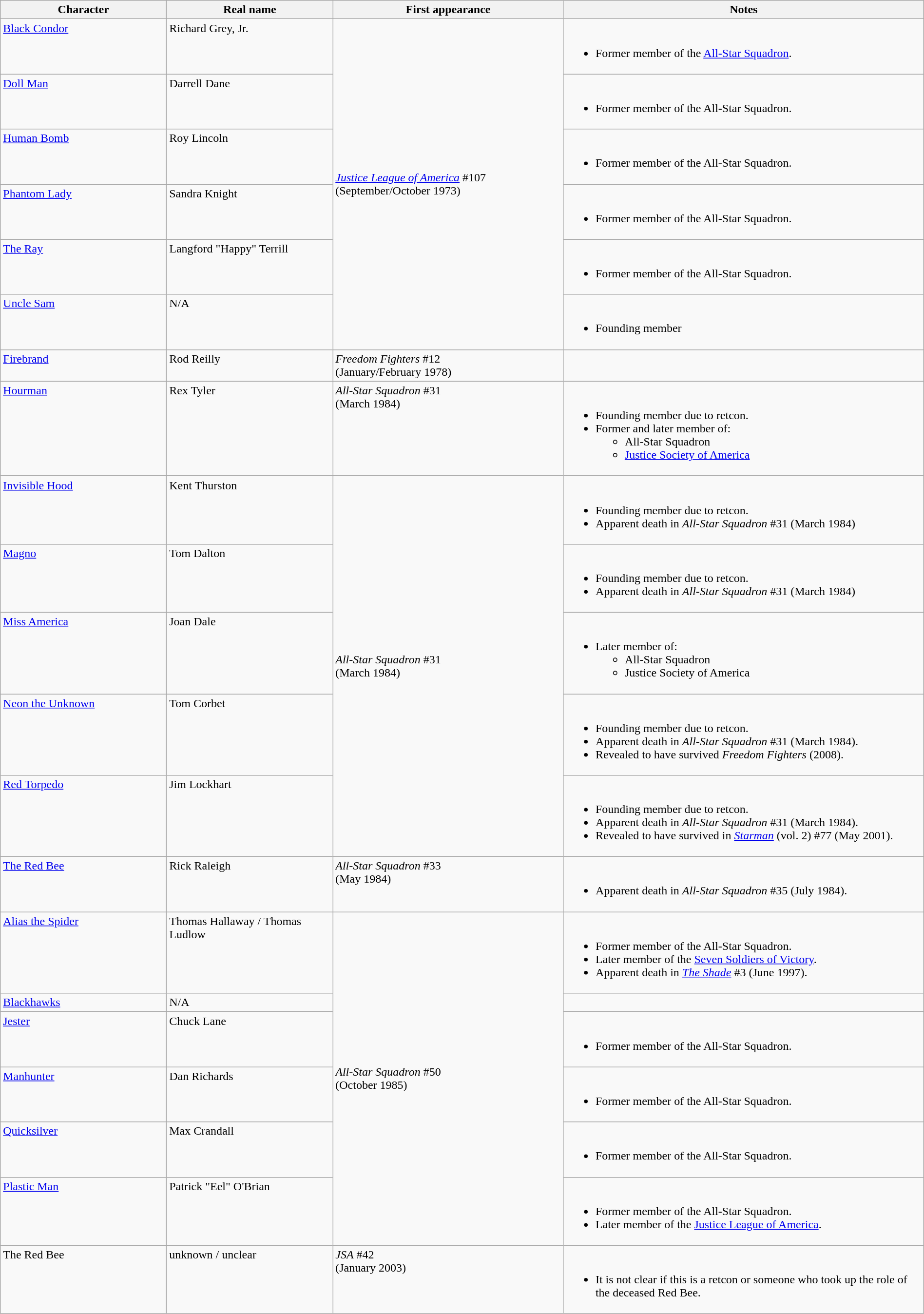<table class="wikitable" width=100%>
<tr>
<th width=18%>Character</th>
<th width=18%>Real name</th>
<th width=25%>First appearance</th>
<th width=39%>Notes</th>
</tr>
<tr>
<td valign="top"><a href='#'>Black Condor</a></td>
<td valign="top">Richard Grey, Jr.</td>
<td rowspan="6"><em><a href='#'>Justice League of America</a></em> #107<br>(September/October 1973)</td>
<td valign="top"><br><ul><li>Former member of the <a href='#'>All-Star Squadron</a>.</li></ul></td>
</tr>
<tr>
<td valign="top"><a href='#'>Doll Man</a></td>
<td valign="top">Darrell Dane</td>
<td valign="top"><br><ul><li>Former member of the All-Star Squadron.</li></ul></td>
</tr>
<tr>
<td valign="top"><a href='#'>Human Bomb</a></td>
<td valign="top">Roy Lincoln</td>
<td valign="top"><br><ul><li>Former member of the All-Star Squadron.</li></ul></td>
</tr>
<tr>
<td valign="top"><a href='#'>Phantom Lady</a></td>
<td valign="top">Sandra Knight</td>
<td valign="top"><br><ul><li>Former member of the All-Star Squadron.</li></ul></td>
</tr>
<tr>
<td valign="top"><a href='#'>The Ray</a></td>
<td valign="top">Langford "Happy" Terrill</td>
<td valign="top"><br><ul><li>Former member of the All-Star Squadron.</li></ul></td>
</tr>
<tr>
<td valign="top"><a href='#'>Uncle Sam</a></td>
<td valign="top">N/A</td>
<td valign="top"><br><ul><li>Founding member</li></ul></td>
</tr>
<tr>
<td valign="top"><a href='#'>Firebrand</a></td>
<td valign="top">Rod Reilly</td>
<td valign="top"><em>Freedom Fighters</em> #12<br>(January/February 1978)</td>
<td valign="top"></td>
</tr>
<tr>
<td valign="top"><a href='#'>Hourman</a></td>
<td valign="top">Rex Tyler</td>
<td valign="top"><em>All-Star Squadron</em> #31<br>(March 1984)</td>
<td valign="top"><br><ul><li>Founding member due to retcon.</li><li>Former and later member of:<ul><li>All-Star Squadron</li><li><a href='#'>Justice Society of America</a></li></ul></li></ul></td>
</tr>
<tr>
<td valign="top"><a href='#'>Invisible Hood</a></td>
<td valign="top">Kent Thurston</td>
<td rowspan="5"><em>All-Star Squadron</em> #31<br>(March 1984)</td>
<td valign="top"><br><ul><li>Founding member due to retcon.</li><li>Apparent death in <em>All-Star Squadron</em> #31 (March 1984)</li></ul></td>
</tr>
<tr>
<td valign="top"><a href='#'>Magno</a></td>
<td valign="top">Tom Dalton</td>
<td valign="top"><br><ul><li>Founding member due to retcon.</li><li>Apparent death in <em>All-Star Squadron</em> #31 (March 1984)</li></ul></td>
</tr>
<tr>
<td valign="top"><a href='#'>Miss America</a></td>
<td valign="top">Joan Dale</td>
<td valign="top"><br><ul><li>Later member of:<ul><li>All-Star Squadron</li><li>Justice Society of America</li></ul></li></ul></td>
</tr>
<tr>
<td valign="top"><a href='#'>Neon the Unknown</a></td>
<td valign="top">Tom Corbet</td>
<td valign="top"><br><ul><li>Founding member due to retcon.</li><li>Apparent death in <em>All-Star Squadron</em> #31 (March 1984).</li><li>Revealed to have survived <em>Freedom Fighters</em> (2008).</li></ul></td>
</tr>
<tr>
<td valign="top"><a href='#'>Red Torpedo</a></td>
<td valign="top">Jim Lockhart</td>
<td valign="top"><br><ul><li>Founding member due to retcon.</li><li>Apparent death in <em>All-Star Squadron</em> #31 (March 1984).</li><li>Revealed to have survived in <em><a href='#'>Starman</a></em> (vol. 2) #77 (May 2001).</li></ul></td>
</tr>
<tr>
<td valign="top"><a href='#'>The Red Bee</a></td>
<td valign="top">Rick Raleigh</td>
<td valign="top"><em>All-Star Squadron</em> #33<br>(May 1984)</td>
<td valign="top"><br><ul><li>Apparent death in <em>All-Star Squadron</em> #35 (July 1984).</li></ul></td>
</tr>
<tr>
<td valign="top"><a href='#'>Alias the Spider</a></td>
<td valign="top">Thomas Hallaway / Thomas Ludlow</td>
<td rowspan="6"><em>All-Star Squadron</em> #50<br>(October 1985)</td>
<td valign="top"><br><ul><li>Former member of the All-Star Squadron.</li><li>Later member of the <a href='#'>Seven Soldiers of Victory</a>.</li><li>Apparent death in <em><a href='#'>The Shade</a></em> #3 (June 1997).</li></ul></td>
</tr>
<tr>
<td valign="top"><a href='#'>Blackhawks</a></td>
<td valign="top">N/A</td>
<td valign="top"></td>
</tr>
<tr>
<td valign="top"><a href='#'>Jester</a></td>
<td valign="top">Chuck Lane</td>
<td valign="top"><br><ul><li>Former member of the All-Star Squadron.</li></ul></td>
</tr>
<tr>
<td valign="top"><a href='#'>Manhunter</a></td>
<td valign="top">Dan Richards</td>
<td valign="top"><br><ul><li>Former member of the All-Star Squadron.</li></ul></td>
</tr>
<tr>
<td valign="top"><a href='#'>Quicksilver</a></td>
<td valign="top">Max Crandall</td>
<td valign="top"><br><ul><li>Former member of the All-Star Squadron.</li></ul></td>
</tr>
<tr>
<td valign="top"><a href='#'>Plastic Man</a></td>
<td valign="top">Patrick "Eel" O'Brian</td>
<td valign="top"><br><ul><li>Former member of the All-Star Squadron.</li><li>Later member of the <a href='#'>Justice League of America</a>.</li></ul></td>
</tr>
<tr>
<td valign="top">The Red Bee</td>
<td valign="top">unknown / unclear</td>
<td valign="top"><em>JSA</em> #42<br>(January 2003)</td>
<td valign="top"><br><ul><li>It is not clear if this is a retcon or someone who took up the role of the deceased Red Bee.</li></ul></td>
</tr>
</table>
